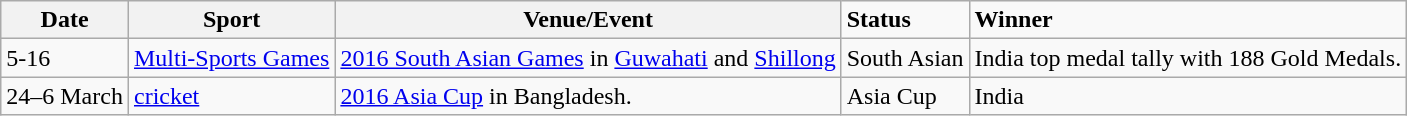<table class="wikitable sortable">
<tr>
<th>Date</th>
<th>Sport</th>
<th>Venue/Event</th>
<td><strong>Status</strong></td>
<td><strong>Winner</strong></td>
</tr>
<tr>
<td>5-16</td>
<td><a href='#'>Multi-Sports Games</a></td>
<td><a href='#'>2016 South Asian Games</a> in  <a href='#'>Guwahati</a> and <a href='#'>Shillong</a></td>
<td>South Asian</td>
<td>India top medal tally with 188 Gold Medals.</td>
</tr>
<tr>
<td>24–6 March</td>
<td><a href='#'>cricket</a></td>
<td><a href='#'>2016 Asia Cup</a> in Bangladesh.</td>
<td>Asia Cup</td>
<td>India</td>
</tr>
</table>
